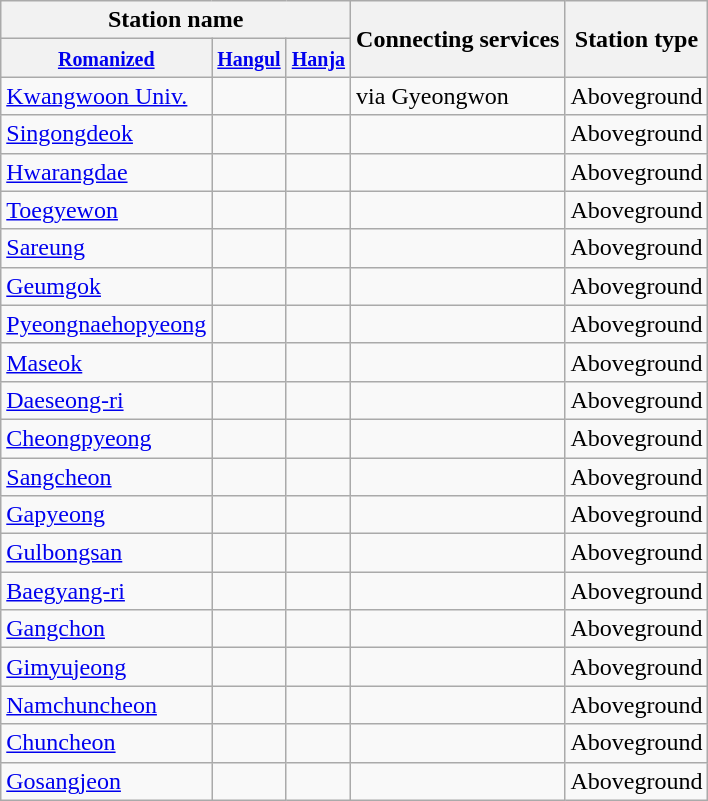<table class="wikitable">
<tr>
<th colspan="3">Station name</th>
<th rowspan="2">Connecting services</th>
<th rowspan="2">Station type</th>
</tr>
<tr>
<th><small><a href='#'>Romanized</a></small></th>
<th><small><a href='#'>Hangul</a></small></th>
<th><small><a href='#'>Hanja</a></small></th>
</tr>
<tr>
<td><a href='#'>Kwangwoon Univ.</a></td>
<td></td>
<td></td>
<td> via Gyeongwon</td>
<td>Aboveground</td>
</tr>
<tr>
<td><a href='#'>Singongdeok</a></td>
<td></td>
<td></td>
<td></td>
<td>Aboveground</td>
</tr>
<tr>
<td><a href='#'>Hwarangdae</a></td>
<td></td>
<td></td>
<td></td>
<td>Aboveground</td>
</tr>
<tr>
<td><a href='#'>Toegyewon</a></td>
<td></td>
<td></td>
<td></td>
<td>Aboveground</td>
</tr>
<tr>
<td><a href='#'>Sareung</a></td>
<td></td>
<td></td>
<td></td>
<td>Aboveground</td>
</tr>
<tr>
<td><a href='#'>Geumgok</a></td>
<td></td>
<td></td>
<td></td>
<td>Aboveground</td>
</tr>
<tr>
<td><a href='#'>Pyeongnaehopyeong</a></td>
<td></td>
<td></td>
<td></td>
<td>Aboveground</td>
</tr>
<tr>
<td><a href='#'>Maseok</a></td>
<td></td>
<td></td>
<td></td>
<td>Aboveground</td>
</tr>
<tr>
<td><a href='#'>Daeseong-ri</a></td>
<td></td>
<td></td>
<td></td>
<td>Aboveground</td>
</tr>
<tr>
<td><a href='#'>Cheongpyeong</a></td>
<td></td>
<td></td>
<td></td>
<td>Aboveground</td>
</tr>
<tr>
<td><a href='#'>Sangcheon</a></td>
<td></td>
<td></td>
<td></td>
<td>Aboveground</td>
</tr>
<tr>
<td><a href='#'>Gapyeong</a></td>
<td></td>
<td></td>
<td></td>
<td>Aboveground</td>
</tr>
<tr>
<td><a href='#'>Gulbongsan</a></td>
<td></td>
<td></td>
<td></td>
<td>Aboveground</td>
</tr>
<tr>
<td><a href='#'>Baegyang-ri</a></td>
<td></td>
<td></td>
<td></td>
<td>Aboveground</td>
</tr>
<tr>
<td><a href='#'>Gangchon</a></td>
<td></td>
<td></td>
<td></td>
<td>Aboveground</td>
</tr>
<tr>
<td><a href='#'>Gimyujeong</a></td>
<td></td>
<td></td>
<td></td>
<td>Aboveground</td>
</tr>
<tr>
<td><a href='#'>Namchuncheon</a></td>
<td></td>
<td></td>
<td></td>
<td>Aboveground</td>
</tr>
<tr>
<td><a href='#'>Chuncheon</a></td>
<td></td>
<td></td>
<td></td>
<td>Aboveground</td>
</tr>
<tr>
<td><a href='#'>Gosangjeon</a></td>
<td></td>
<td></td>
<td></td>
<td>Aboveground</td>
</tr>
</table>
